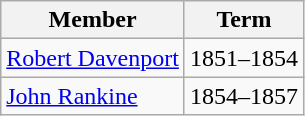<table class="wikitable">
<tr>
<th>Member</th>
<th>Term</th>
</tr>
<tr>
<td><a href='#'>Robert Davenport</a></td>
<td>1851–1854</td>
</tr>
<tr>
<td><a href='#'>John Rankine</a></td>
<td>1854–1857</td>
</tr>
</table>
